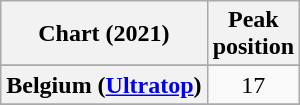<table class="wikitable sortable plainrowheaders" style="text-align:center;">
<tr>
<th>Chart (2021)</th>
<th>Peak<br>position</th>
</tr>
<tr>
</tr>
<tr>
<th scope="row">Belgium (<a href='#'>Ultratop</a>)</th>
<td>17</td>
</tr>
<tr>
</tr>
</table>
